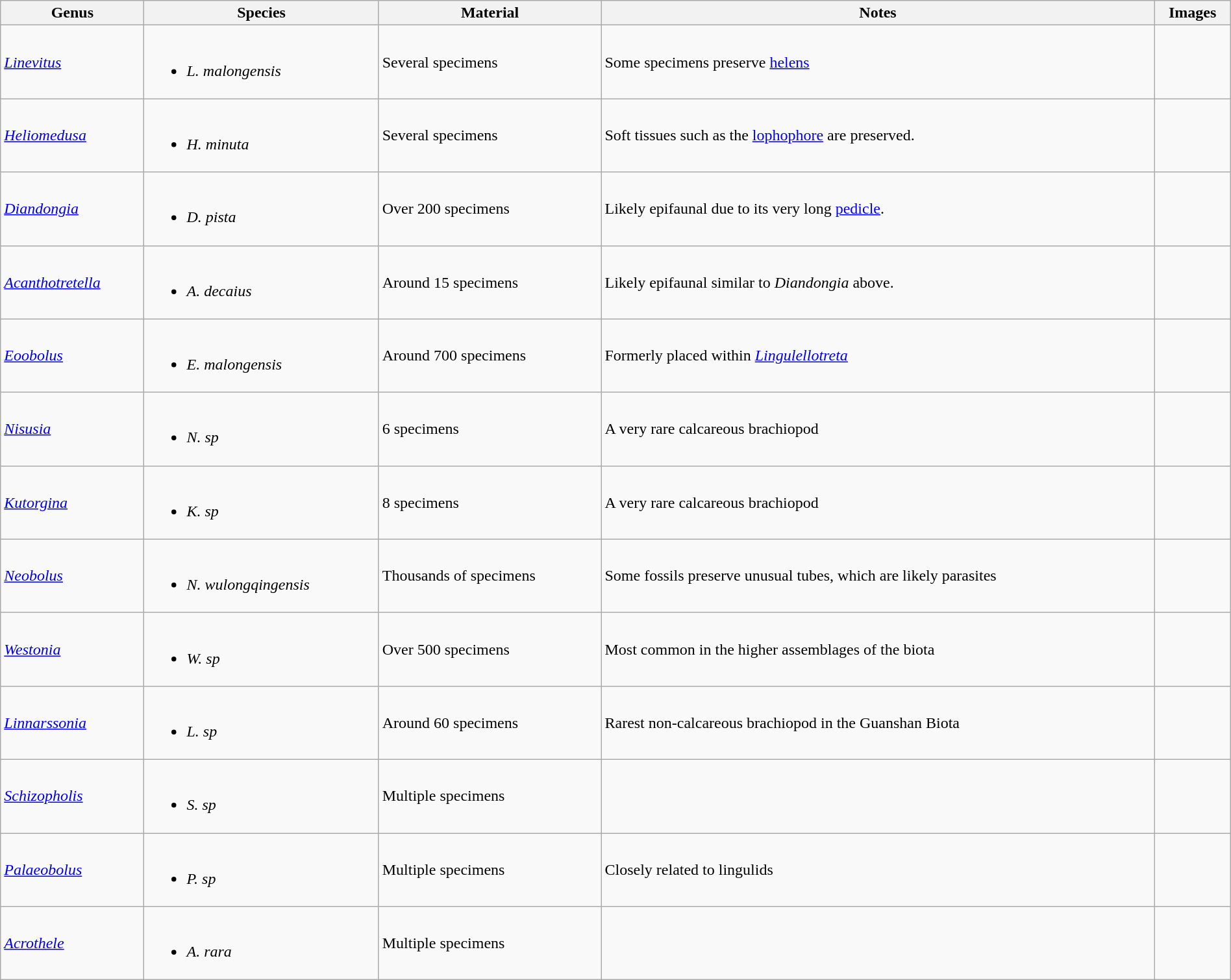<table class="wikitable" style="margin:auto;width:100%;">
<tr>
<th>Genus</th>
<th>Species</th>
<th>Material</th>
<th>Notes</th>
<th>Images</th>
</tr>
<tr>
<td><em><a href='#'>Linevitus</a></em></td>
<td><br><ul><li><em>L. malongensis</em></li></ul></td>
<td>Several specimens</td>
<td>Some specimens preserve <a href='#'>helens</a></td>
<td></td>
</tr>
<tr>
<td><em><a href='#'>Heliomedusa</a></em></td>
<td><br><ul><li><em>H. minuta</em></li></ul></td>
<td>Several specimens</td>
<td>Soft tissues such as the <a href='#'>lophophore</a> are preserved.</td>
<td></td>
</tr>
<tr>
<td><em><a href='#'>Diandongia</a></em></td>
<td><br><ul><li><em>D. pista</em></li></ul></td>
<td>Over 200 specimens</td>
<td>Likely epifaunal due to its very long <a href='#'>pedicle</a>.</td>
<td></td>
</tr>
<tr>
<td><em><a href='#'>Acanthotretella</a></em></td>
<td><br><ul><li><em>A. decaius</em></li></ul></td>
<td>Around 15 specimens</td>
<td>Likely epifaunal similar to <em>Diandongia</em> above.</td>
<td></td>
</tr>
<tr>
<td><em><a href='#'>Eoobolus</a></em></td>
<td><br><ul><li><em>E. malongensis</em></li></ul></td>
<td>Around 700 specimens</td>
<td>Formerly placed within <em><a href='#'>Lingulellotreta</a></em></td>
<td></td>
</tr>
<tr>
<td><em><a href='#'>Nisusia</a></em></td>
<td><br><ul><li><em>N. sp</em></li></ul></td>
<td>6 specimens</td>
<td>A very rare calcareous brachiopod</td>
<td></td>
</tr>
<tr>
<td><em><a href='#'>Kutorgina</a></em></td>
<td><br><ul><li><em>K. sp</em></li></ul></td>
<td>8 specimens</td>
<td>A very rare calcareous brachiopod</td>
<td></td>
</tr>
<tr>
<td><em><a href='#'>Neobolus</a></em></td>
<td><br><ul><li><em>N. wulongqingensis</em></li></ul></td>
<td>Thousands of specimens</td>
<td>Some fossils preserve unusual tubes, which are likely parasites</td>
<td></td>
</tr>
<tr>
<td><em><a href='#'>Westonia</a></em></td>
<td><br><ul><li><em>W. sp</em></li></ul></td>
<td>Over 500 specimens</td>
<td>Most common in the higher assemblages of the biota</td>
<td></td>
</tr>
<tr>
<td><em><a href='#'>Linnarssonia</a></em></td>
<td><br><ul><li><em>L. sp</em></li></ul></td>
<td>Around 60 specimens</td>
<td>Rarest non-calcareous brachiopod in the Guanshan Biota</td>
<td></td>
</tr>
<tr>
<td><em><a href='#'>Schizopholis</a></em></td>
<td><br><ul><li><em>S. sp</em></li></ul></td>
<td>Multiple specimens</td>
<td></td>
<td></td>
</tr>
<tr>
<td><em><a href='#'>Palaeobolus</a></em></td>
<td><br><ul><li><em>P. sp</em></li></ul></td>
<td>Multiple specimens</td>
<td>Closely related to lingulids</td>
<td></td>
</tr>
<tr>
<td><em><a href='#'>Acrothele</a></em></td>
<td><br><ul><li><em>A. rara</em></li></ul></td>
<td>Multiple specimens</td>
<td></td>
<td></td>
</tr>
</table>
